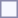<table style="border:1px solid #8888aa; background-color:#f7f8ff; padding:5px; font-size:95%; margin: 0px 12px 12px 0px;">
</table>
